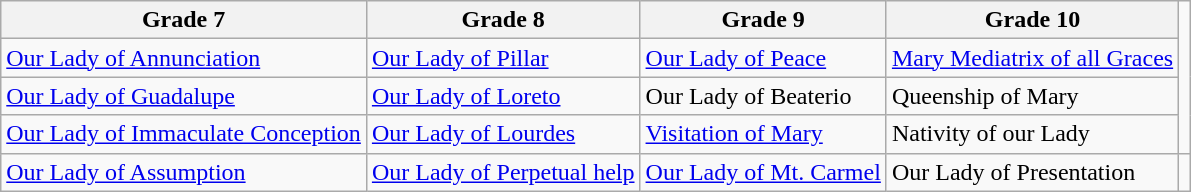<table class="wikitable">
<tr>
<th>Grade 7</th>
<th>Grade 8</th>
<th>Grade 9</th>
<th>Grade 10</th>
</tr>
<tr>
<td><a href='#'>Our Lady of Annunciation</a></td>
<td><a href='#'>Our Lady of Pillar</a></td>
<td><a href='#'>Our Lady of Peace</a></td>
<td><a href='#'>Mary Mediatrix of all Graces</a></td>
</tr>
<tr>
<td><a href='#'>Our Lady of Guadalupe</a></td>
<td><a href='#'>Our Lady of Loreto</a></td>
<td>Our Lady of Beaterio</td>
<td>Queenship of Mary</td>
</tr>
<tr>
<td><a href='#'>Our Lady of Immaculate Conception</a></td>
<td><a href='#'>Our Lady of Lourdes</a></td>
<td><a href='#'>Visitation of Mary</a></td>
<td>Nativity of our Lady</td>
</tr>
<tr>
<td><a href='#'>Our Lady of Assumption</a></td>
<td><a href='#'>Our Lady of Perpetual help</a></td>
<td><a href='#'>Our Lady of Mt. Carmel</a></td>
<td>Our Lady of Presentation</td>
<td></td>
</tr>
</table>
